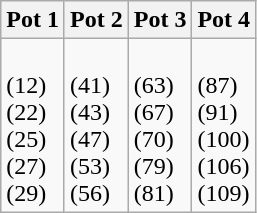<table class=wikitable>
<tr>
<th width=25%>Pot 1</th>
<th width=25%>Pot 2</th>
<th width=25%>Pot 3</th>
<th width=25%>Pot 4</th>
</tr>
<tr valign=top>
<td><br> (12)<br>
 (22)<br>
 (25)<br>
 (27)<br>
 (29)</td>
<td><br> (41)<br>
 (43)<br>
 (47)<br>
 (53)<br>
 (56)</td>
<td><br> (63)<br>
 (67)<br>
 (70)<br>
 (79)<br>
 (81)<br></td>
<td><br> (87)<br>
 (91)<br>
 (100)<br>
 (106)<br>
 (109)<br></td>
</tr>
</table>
